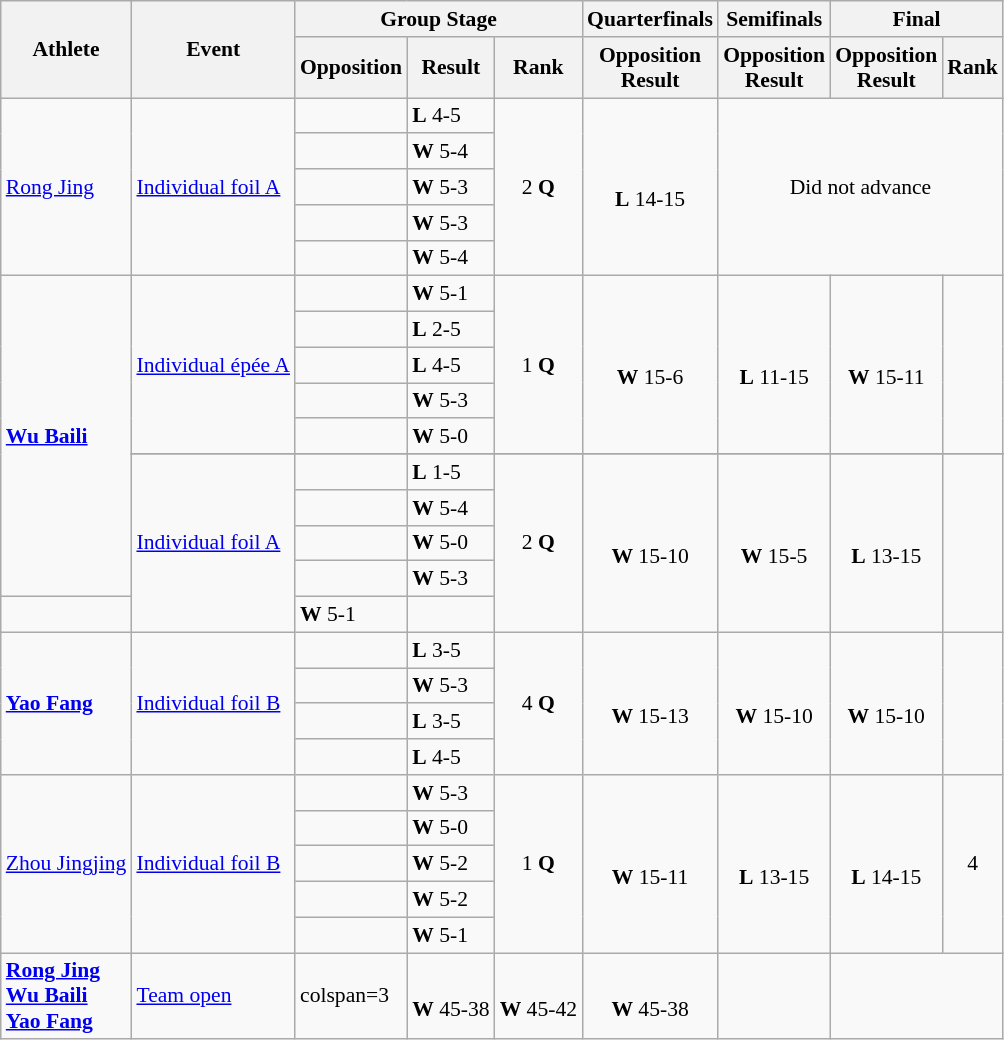<table class=wikitable style="font-size:90%">
<tr>
<th rowspan="2">Athlete</th>
<th rowspan="2">Event</th>
<th colspan="3">Group Stage</th>
<th>Quarterfinals</th>
<th>Semifinals</th>
<th colspan="2">Final</th>
</tr>
<tr>
<th>Opposition</th>
<th>Result</th>
<th>Rank</th>
<th>Opposition<br>Result</th>
<th>Opposition<br>Result</th>
<th>Opposition<br>Result</th>
<th>Rank</th>
</tr>
<tr>
<td align=left rowspan=5><a href='#'>Rong Jing</a></td>
<td align=left rowspan=5><a href='#'>Individual foil A</a></td>
<td></td>
<td><strong>L</strong> 4-5</td>
<td align=center rowspan=5>2 <strong>Q</strong></td>
<td align=center rowspan=5><br><strong>L</strong> 14-15</td>
<td align=center rowspan=5 colspan=3>Did not advance</td>
</tr>
<tr>
<td></td>
<td><strong>W</strong> 5-4</td>
</tr>
<tr>
<td></td>
<td><strong>W</strong> 5-3</td>
</tr>
<tr>
<td></td>
<td><strong>W</strong> 5-3</td>
</tr>
<tr>
<td></td>
<td><strong>W</strong> 5-4</td>
</tr>
<tr>
<td align=left rowspan=10><strong><a href='#'>Wu Baili</a></strong></td>
<td align=left rowspan=5><a href='#'>Individual épée A</a></td>
<td></td>
<td><strong>W</strong> 5-1</td>
<td align=center rowspan=5>1 <strong>Q</strong></td>
<td align=center rowspan=5><br><strong>W</strong> 15-6</td>
<td align=center rowspan=5><br><strong>L</strong> 11-15</td>
<td align=center rowspan=5><br><strong>W</strong> 15-11</td>
<td align=center rowspan=5></td>
</tr>
<tr>
<td></td>
<td><strong>L</strong> 2-5</td>
</tr>
<tr>
<td></td>
<td><strong>L</strong> 4-5</td>
</tr>
<tr>
<td></td>
<td><strong>W</strong> 5-3</td>
</tr>
<tr>
<td></td>
<td><strong>W</strong> 5-0</td>
</tr>
<tr>
</tr>
<tr>
<td align=left rowspan=5><a href='#'>Individual foil A</a></td>
<td></td>
<td><strong>L</strong> 1-5</td>
<td align=center rowspan=5>2 <strong>Q</strong></td>
<td align=center rowspan=5><br><strong>W</strong> 15-10</td>
<td align=center rowspan=5><br><strong>W</strong> 15-5</td>
<td align=center rowspan=5><br><strong>L</strong> 13-15</td>
<td align=center rowspan=5></td>
</tr>
<tr>
<td></td>
<td><strong>W</strong> 5-4</td>
</tr>
<tr>
<td></td>
<td><strong>W</strong> 5-0</td>
</tr>
<tr>
<td></td>
<td><strong>W</strong> 5-3</td>
</tr>
<tr>
<td></td>
<td><strong>W</strong> 5-1</td>
</tr>
<tr>
<td align=left rowspan=4><strong><a href='#'>Yao Fang</a></strong></td>
<td align=left rowspan=4><a href='#'>Individual foil B</a></td>
<td></td>
<td><strong>L</strong> 3-5</td>
<td align=center rowspan=4>4 <strong>Q</strong></td>
<td align=center rowspan=4><br><strong>W</strong> 15-13</td>
<td align=center rowspan=4><br><strong>W</strong> 15-10</td>
<td align=center rowspan=4><br><strong>W</strong> 15-10</td>
<td align=center rowspan=4></td>
</tr>
<tr>
<td></td>
<td><strong>W</strong> 5-3</td>
</tr>
<tr>
<td></td>
<td><strong>L</strong> 3-5</td>
</tr>
<tr>
<td></td>
<td><strong>L</strong> 4-5</td>
</tr>
<tr>
<td align=left rowspan=5><a href='#'>Zhou Jingjing</a></td>
<td align=left rowspan=5><a href='#'>Individual foil B</a></td>
<td></td>
<td><strong>W</strong> 5-3</td>
<td align=center rowspan=5>1 <strong>Q</strong></td>
<td align=center rowspan=5><br><strong>W</strong> 15-11</td>
<td align=center rowspan=5><br><strong>L</strong> 13-15</td>
<td align=center rowspan=5><br><strong>L</strong> 14-15</td>
<td align=center rowspan=5>4</td>
</tr>
<tr>
<td></td>
<td><strong>W</strong> 5-0</td>
</tr>
<tr>
<td></td>
<td><strong>W</strong> 5-2</td>
</tr>
<tr>
<td></td>
<td><strong>W</strong> 5-2</td>
</tr>
<tr>
<td></td>
<td><strong>W</strong> 5-1</td>
</tr>
<tr>
<td align=left><strong><a href='#'>Rong Jing</a></strong><br><strong><a href='#'>Wu Baili</a></strong><br><strong><a href='#'>Yao Fang</a></strong></td>
<td align=left><a href='#'>Team open</a></td>
<td>colspan=3 </td>
<td align=center><br><strong>W</strong> 45-38</td>
<td align=center><br><strong>W</strong> 45-42</td>
<td align=center><br><strong>W</strong> 45-38</td>
<td align=center></td>
</tr>
</table>
